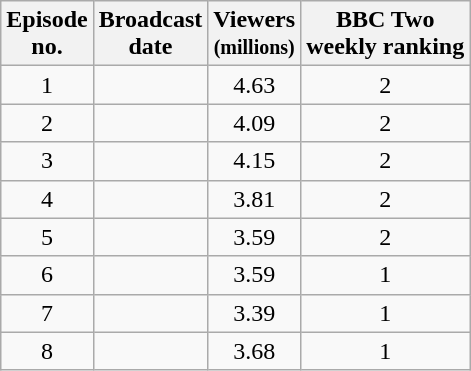<table class="wikitable" style="text-align:center;">
<tr>
<th>Episode<br>no.</th>
<th>Broadcast<br>date</th>
<th>Viewers<br><small>(millions)</small></th>
<th>BBC Two<br>weekly ranking</th>
</tr>
<tr>
<td>1</td>
<td></td>
<td>4.63</td>
<td>2</td>
</tr>
<tr>
<td>2</td>
<td></td>
<td>4.09</td>
<td>2</td>
</tr>
<tr>
<td>3</td>
<td></td>
<td>4.15</td>
<td>2</td>
</tr>
<tr>
<td>4</td>
<td></td>
<td>3.81</td>
<td>2</td>
</tr>
<tr>
<td>5</td>
<td></td>
<td>3.59</td>
<td>2</td>
</tr>
<tr>
<td>6</td>
<td></td>
<td>3.59</td>
<td>1</td>
</tr>
<tr>
<td>7</td>
<td></td>
<td>3.39</td>
<td>1</td>
</tr>
<tr>
<td>8</td>
<td></td>
<td>3.68</td>
<td>1</td>
</tr>
</table>
